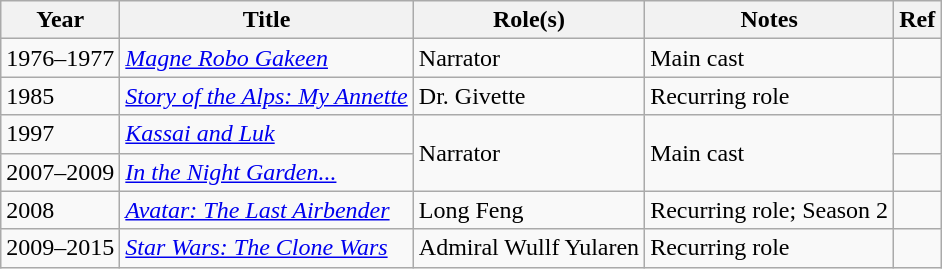<table class="wikitable plainrowheaders sortable">
<tr>
<th scope="col">Year</th>
<th scope="col">Title</th>
<th scope="col">Role(s)</th>
<th scope="col">Notes</th>
<th scope="col" class="unsortable">Ref</th>
</tr>
<tr>
<td>1976–1977</td>
<td><em><a href='#'>Magne Robo Gakeen</a></em></td>
<td>Narrator</td>
<td>Main cast</td>
<td></td>
</tr>
<tr>
<td>1985</td>
<td><em><a href='#'>Story of the Alps: My Annette</a></em></td>
<td>Dr. Givette</td>
<td>Recurring role</td>
<td></td>
</tr>
<tr>
<td>1997</td>
<td><em><a href='#'>Kassai and Luk</a></em></td>
<td rowspan=2>Narrator</td>
<td rowspan=2>Main cast</td>
<td></td>
</tr>
<tr>
<td>2007–2009</td>
<td><em><a href='#'>In the Night Garden...</a></em></td>
<td></td>
</tr>
<tr>
<td>2008</td>
<td><em><a href='#'>Avatar: The Last Airbender</a></em></td>
<td>Long Feng</td>
<td>Recurring role; Season 2</td>
<td></td>
</tr>
<tr>
<td>2009–2015</td>
<td><em><a href='#'>Star Wars: The Clone Wars</a></em></td>
<td>Admiral Wullf Yularen</td>
<td>Recurring role</td>
<td></td>
</tr>
</table>
